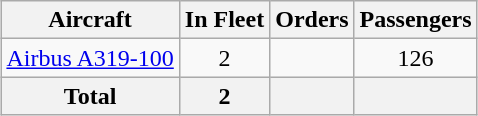<table class="wikitable" style="margin:0.5em auto">
<tr>
<th>Aircraft</th>
<th>In Fleet</th>
<th>Orders</th>
<th>Passengers</th>
</tr>
<tr>
<td><a href='#'>Airbus A319-100</a></td>
<td align=center>2</td>
<td align=center></td>
<td align=center>126</td>
</tr>
<tr>
<th>Total</th>
<th>2</th>
<th></th>
<th></th>
</tr>
</table>
